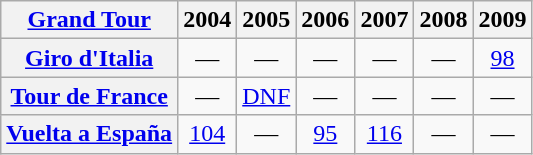<table class="wikitable plainrowheaders">
<tr>
<th scope="col"><a href='#'>Grand Tour</a></th>
<th scope="col">2004</th>
<th scope="col">2005</th>
<th scope="col">2006</th>
<th scope="col">2007</th>
<th scope="col">2008</th>
<th scope="col">2009</th>
</tr>
<tr style="text-align:center;">
<th scope="row"> <a href='#'>Giro d'Italia</a></th>
<td>—</td>
<td>—</td>
<td>—</td>
<td>—</td>
<td>—</td>
<td style="text-align:center;"><a href='#'>98</a></td>
</tr>
<tr style="text-align:center;">
<th scope="row"> <a href='#'>Tour de France</a></th>
<td>—</td>
<td style="text-align:center;"><a href='#'>DNF</a></td>
<td>—</td>
<td>—</td>
<td>—</td>
<td>—</td>
</tr>
<tr style="text-align:center;">
<th scope="row"> <a href='#'>Vuelta a España</a></th>
<td style="text-align:center;"><a href='#'>104</a></td>
<td>—</td>
<td style="text-align:center;"><a href='#'>95</a></td>
<td style="text-align:center;"><a href='#'>116</a></td>
<td>—</td>
<td>—</td>
</tr>
</table>
